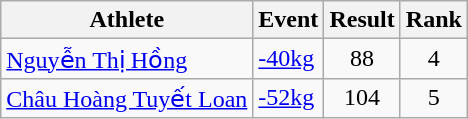<table class="wikitable">
<tr>
<th>Athlete</th>
<th>Event</th>
<th>Result</th>
<th>Rank</th>
</tr>
<tr align=center>
<td align=left><a href='#'>Nguyễn Thị Hồng</a></td>
<td align=left><a href='#'>-40kg</a></td>
<td>88</td>
<td>4</td>
</tr>
<tr align=center>
<td align=left><a href='#'>Châu Hoàng Tuyết Loan</a></td>
<td align=left><a href='#'>-52kg</a></td>
<td>104</td>
<td>5</td>
</tr>
</table>
